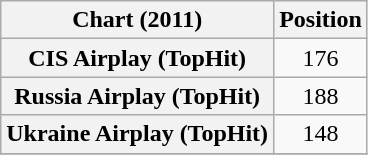<table class="wikitable sortable plainrowheaders" style="text-align:center;">
<tr>
<th scope="col">Chart (2011)</th>
<th scope="col">Position</th>
</tr>
<tr>
<th scope="row">CIS Airplay (TopHit)</th>
<td>176</td>
</tr>
<tr>
<th scope="row">Russia Airplay (TopHit)</th>
<td>188</td>
</tr>
<tr>
<th scope="row">Ukraine Airplay (TopHit)</th>
<td>148</td>
</tr>
<tr>
</tr>
</table>
